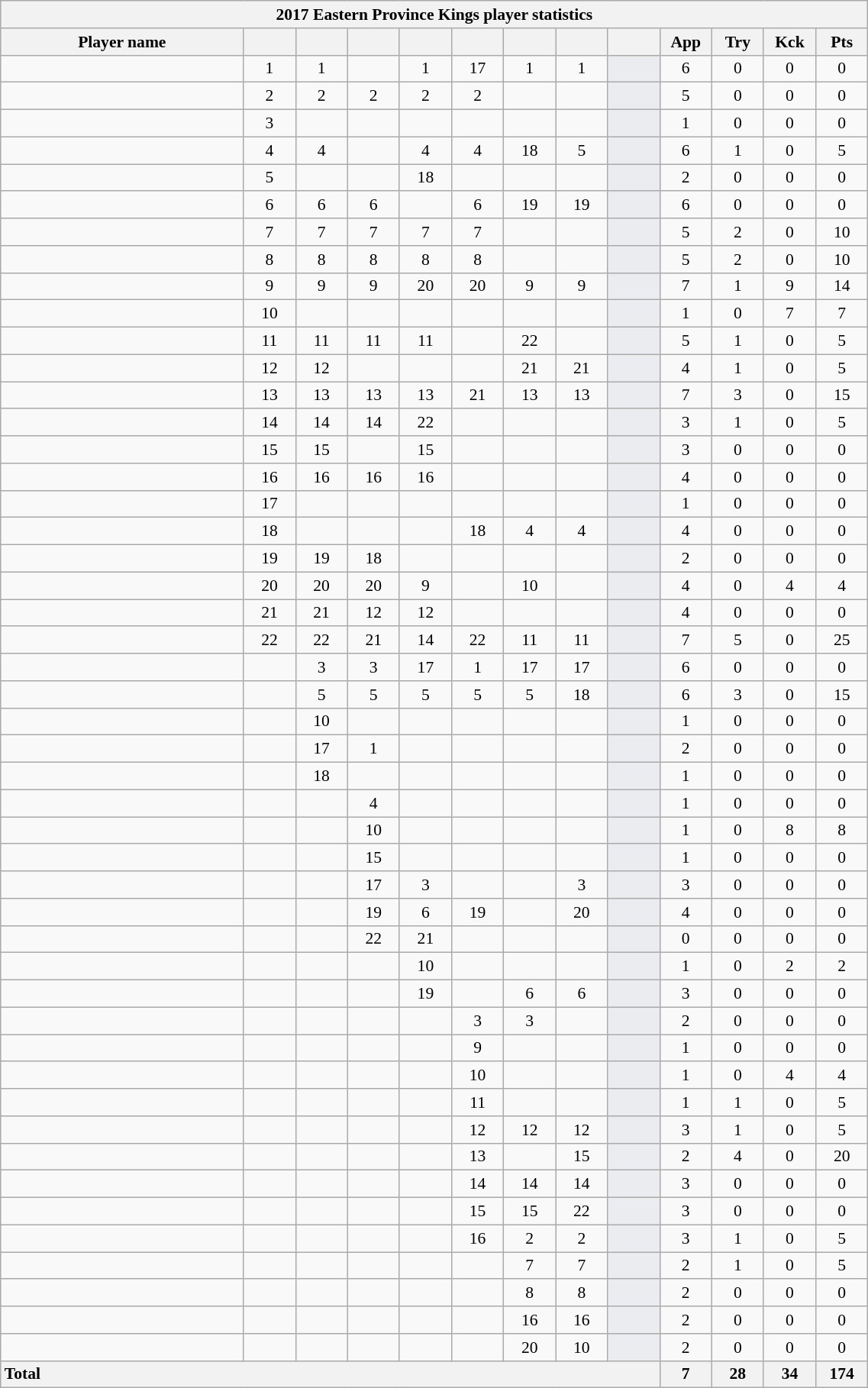<table class="wikitable sortable" style="text-align:center; font-size:90%; width:60%;">
<tr>
<th colspan="100%">2017 Eastern Province Kings player statistics</th>
</tr>
<tr>
<th style="width:28%;">Player name</th>
<th style="width:6%;"></th>
<th style="width:6%;"></th>
<th style="width:6%;"></th>
<th style="width:6%;"></th>
<th style="width:6%;"></th>
<th style="width:6%;"></th>
<th style="width:6%;"></th>
<th style="width:6%;"></th>
<th style="width:6%;">App</th>
<th style="width:6%;">Try</th>
<th style="width:6%;">Kck</th>
<th style="width:6%;">Pts</th>
</tr>
<tr>
<td style="text-align:left;"></td>
<td>1</td>
<td>1</td>
<td></td>
<td>1</td>
<td>17 </td>
<td>1</td>
<td>1</td>
<td style="background:#EBECF0;"></td>
<td>6</td>
<td>0</td>
<td>0</td>
<td>0</td>
</tr>
<tr>
<td style="text-align:left;"></td>
<td>2</td>
<td>2</td>
<td>2</td>
<td>2</td>
<td>2</td>
<td></td>
<td></td>
<td style="background:#EBECF0;"></td>
<td>5</td>
<td>0</td>
<td>0</td>
<td>0</td>
</tr>
<tr>
<td style="text-align:left;"></td>
<td>3</td>
<td></td>
<td></td>
<td></td>
<td></td>
<td></td>
<td></td>
<td style="background:#EBECF0;"></td>
<td>1</td>
<td>0</td>
<td>0</td>
<td>0</td>
</tr>
<tr>
<td style="text-align:left;"></td>
<td>4</td>
<td>4</td>
<td></td>
<td>4</td>
<td>4</td>
<td>18 </td>
<td>5</td>
<td style="background:#EBECF0;"></td>
<td>6</td>
<td>1</td>
<td>0</td>
<td>5</td>
</tr>
<tr>
<td style="text-align:left;"></td>
<td>5</td>
<td></td>
<td></td>
<td>18 </td>
<td></td>
<td></td>
<td></td>
<td style="background:#EBECF0;"></td>
<td>2</td>
<td>0</td>
<td>0</td>
<td>0</td>
</tr>
<tr>
<td style="text-align:left;"></td>
<td>6</td>
<td>6</td>
<td>6</td>
<td></td>
<td>6</td>
<td>19 </td>
<td>19 </td>
<td style="background:#EBECF0;"></td>
<td>6</td>
<td>0</td>
<td>0</td>
<td>0</td>
</tr>
<tr>
<td style="text-align:left;"></td>
<td>7</td>
<td>7</td>
<td>7</td>
<td>7</td>
<td>7</td>
<td></td>
<td></td>
<td style="background:#EBECF0;"></td>
<td>5</td>
<td>2</td>
<td>0</td>
<td>10</td>
</tr>
<tr>
<td style="text-align:left;"></td>
<td>8</td>
<td>8</td>
<td>8</td>
<td>8</td>
<td>8</td>
<td></td>
<td></td>
<td style="background:#EBECF0;"></td>
<td>5</td>
<td>2</td>
<td>0</td>
<td>10</td>
</tr>
<tr>
<td style="text-align:left;"></td>
<td>9</td>
<td>9</td>
<td>9</td>
<td>20 </td>
<td>20 </td>
<td>9</td>
<td>9</td>
<td style="background:#EBECF0;"></td>
<td>7</td>
<td>1</td>
<td>9</td>
<td>14</td>
</tr>
<tr>
<td style="text-align:left;"></td>
<td>10</td>
<td></td>
<td></td>
<td></td>
<td></td>
<td></td>
<td></td>
<td style="background:#EBECF0;"></td>
<td>1</td>
<td>0</td>
<td>7</td>
<td>7</td>
</tr>
<tr>
<td style="text-align:left;"></td>
<td>11</td>
<td>11</td>
<td>11</td>
<td>11</td>
<td></td>
<td>22 </td>
<td></td>
<td style="background:#EBECF0;"></td>
<td>5</td>
<td>1</td>
<td>0</td>
<td>5</td>
</tr>
<tr>
<td style="text-align:left;"></td>
<td>12</td>
<td>12</td>
<td></td>
<td></td>
<td></td>
<td>21 </td>
<td>21 </td>
<td style="background:#EBECF0;"></td>
<td>4</td>
<td>1</td>
<td>0</td>
<td>5</td>
</tr>
<tr>
<td style="text-align:left;"></td>
<td>13</td>
<td>13</td>
<td>13</td>
<td>13</td>
<td>21 </td>
<td>13</td>
<td>13</td>
<td style="background:#EBECF0;"></td>
<td>7</td>
<td>3</td>
<td>0</td>
<td>15</td>
</tr>
<tr>
<td style="text-align:left;"></td>
<td>14</td>
<td>14</td>
<td>14</td>
<td>22</td>
<td></td>
<td></td>
<td></td>
<td style="background:#EBECF0;"></td>
<td>3</td>
<td>1</td>
<td>0</td>
<td>5</td>
</tr>
<tr>
<td style="text-align:left;"></td>
<td>15</td>
<td>15</td>
<td></td>
<td>15</td>
<td></td>
<td></td>
<td></td>
<td style="background:#EBECF0;"></td>
<td>3</td>
<td>0</td>
<td>0</td>
<td>0</td>
</tr>
<tr>
<td style="text-align:left;"></td>
<td>16 </td>
<td>16 </td>
<td>16 </td>
<td>16 </td>
<td></td>
<td></td>
<td></td>
<td style="background:#EBECF0;"></td>
<td>4</td>
<td>0</td>
<td>0</td>
<td>0</td>
</tr>
<tr>
<td style="text-align:left;"></td>
<td>17 </td>
<td></td>
<td></td>
<td></td>
<td></td>
<td></td>
<td></td>
<td style="background:#EBECF0;"></td>
<td>1</td>
<td>0</td>
<td>0</td>
<td>0</td>
</tr>
<tr>
<td style="text-align:left;"></td>
<td>18 </td>
<td></td>
<td></td>
<td></td>
<td>18 </td>
<td>4</td>
<td>4</td>
<td style="background:#EBECF0;"></td>
<td>4</td>
<td>0</td>
<td>0</td>
<td>0</td>
</tr>
<tr>
<td style="text-align:left;"></td>
<td>19 </td>
<td>19 </td>
<td>18</td>
<td></td>
<td></td>
<td></td>
<td></td>
<td style="background:#EBECF0;"></td>
<td>2</td>
<td>0</td>
<td>0</td>
<td>0</td>
</tr>
<tr>
<td style="text-align:left;"></td>
<td>20</td>
<td>20 </td>
<td>20 </td>
<td>9</td>
<td></td>
<td>10</td>
<td></td>
<td style="background:#EBECF0;"></td>
<td>4</td>
<td>0</td>
<td>4</td>
<td>4</td>
</tr>
<tr>
<td style="text-align:left;"></td>
<td>21 </td>
<td>21 </td>
<td>12</td>
<td>12</td>
<td></td>
<td></td>
<td></td>
<td style="background:#EBECF0;"></td>
<td>4</td>
<td>0</td>
<td>0</td>
<td>0</td>
</tr>
<tr>
<td style="text-align:left;"></td>
<td>22 </td>
<td>22 </td>
<td>21 </td>
<td>14</td>
<td>22 </td>
<td>11</td>
<td>11</td>
<td style="background:#EBECF0;"></td>
<td>7</td>
<td>5</td>
<td>0</td>
<td>25</td>
</tr>
<tr>
<td style="text-align:left;"></td>
<td></td>
<td>3</td>
<td>3</td>
<td>17 </td>
<td>1</td>
<td>17 </td>
<td>17 </td>
<td style="background:#EBECF0;"></td>
<td>6</td>
<td>0</td>
<td>0</td>
<td>0</td>
</tr>
<tr>
<td style="text-align:left;"></td>
<td></td>
<td>5</td>
<td>5</td>
<td>5</td>
<td>5</td>
<td>5</td>
<td>18 </td>
<td style="background:#EBECF0;"></td>
<td>6</td>
<td>3</td>
<td>0</td>
<td>15</td>
</tr>
<tr>
<td style="text-align:left;"></td>
<td></td>
<td>10</td>
<td></td>
<td></td>
<td></td>
<td></td>
<td></td>
<td style="background:#EBECF0;"></td>
<td>1</td>
<td>0</td>
<td>0</td>
<td>0</td>
</tr>
<tr>
<td style="text-align:left;"></td>
<td></td>
<td>17 </td>
<td>1</td>
<td></td>
<td></td>
<td></td>
<td></td>
<td style="background:#EBECF0;"></td>
<td>2</td>
<td>0</td>
<td>0</td>
<td>0</td>
</tr>
<tr>
<td style="text-align:left;"></td>
<td></td>
<td>18 </td>
<td></td>
<td></td>
<td></td>
<td></td>
<td></td>
<td style="background:#EBECF0;"></td>
<td>1</td>
<td>0</td>
<td>0</td>
<td>0</td>
</tr>
<tr>
<td style="text-align:left;"></td>
<td></td>
<td></td>
<td>4</td>
<td></td>
<td></td>
<td></td>
<td></td>
<td style="background:#EBECF0;"></td>
<td>1</td>
<td>0</td>
<td>0</td>
<td>0</td>
</tr>
<tr>
<td style="text-align:left;"></td>
<td></td>
<td></td>
<td>10</td>
<td></td>
<td></td>
<td></td>
<td></td>
<td style="background:#EBECF0;"></td>
<td>1</td>
<td>0</td>
<td>8</td>
<td>8</td>
</tr>
<tr>
<td style="text-align:left;"></td>
<td></td>
<td></td>
<td>15</td>
<td></td>
<td></td>
<td></td>
<td></td>
<td style="background:#EBECF0;"></td>
<td>1</td>
<td>0</td>
<td>0</td>
<td>0</td>
</tr>
<tr>
<td style="text-align:left;"></td>
<td></td>
<td></td>
<td>17 </td>
<td>3</td>
<td></td>
<td></td>
<td>3</td>
<td style="background:#EBECF0;"></td>
<td>3</td>
<td>0</td>
<td>0</td>
<td>0</td>
</tr>
<tr>
<td style="text-align:left;"></td>
<td></td>
<td></td>
<td>19 </td>
<td>6</td>
<td>19 </td>
<td></td>
<td>20 </td>
<td style="background:#EBECF0;"></td>
<td>4</td>
<td>0</td>
<td>0</td>
<td>0</td>
</tr>
<tr>
<td style="text-align:left;"></td>
<td></td>
<td></td>
<td>22</td>
<td>21</td>
<td></td>
<td></td>
<td></td>
<td style="background:#EBECF0;"></td>
<td>0</td>
<td>0</td>
<td>0</td>
<td>0</td>
</tr>
<tr>
<td style="text-align:left;"></td>
<td></td>
<td></td>
<td></td>
<td>10</td>
<td></td>
<td></td>
<td></td>
<td style="background:#EBECF0;"></td>
<td>1</td>
<td>0</td>
<td>2</td>
<td>2</td>
</tr>
<tr>
<td style="text-align:left;"></td>
<td></td>
<td></td>
<td></td>
<td>19 </td>
<td></td>
<td>6</td>
<td>6</td>
<td style="background:#EBECF0;"></td>
<td>3</td>
<td>0</td>
<td>0</td>
<td>0</td>
</tr>
<tr>
<td style="text-align:left;"></td>
<td></td>
<td></td>
<td></td>
<td></td>
<td>3</td>
<td>3</td>
<td></td>
<td style="background:#EBECF0;"></td>
<td>2</td>
<td>0</td>
<td>0</td>
<td>0</td>
</tr>
<tr>
<td style="text-align:left;"></td>
<td></td>
<td></td>
<td></td>
<td></td>
<td>9</td>
<td></td>
<td></td>
<td style="background:#EBECF0;"></td>
<td>1</td>
<td>0</td>
<td>0</td>
<td>0</td>
</tr>
<tr>
<td style="text-align:left;"></td>
<td></td>
<td></td>
<td></td>
<td></td>
<td>10</td>
<td></td>
<td></td>
<td style="background:#EBECF0;"></td>
<td>1</td>
<td>0</td>
<td>4</td>
<td>4</td>
</tr>
<tr>
<td style="text-align:left;"></td>
<td></td>
<td></td>
<td></td>
<td></td>
<td>11</td>
<td></td>
<td></td>
<td style="background:#EBECF0;"></td>
<td>1</td>
<td>1</td>
<td>0</td>
<td>5</td>
</tr>
<tr>
<td style="text-align:left;"></td>
<td></td>
<td></td>
<td></td>
<td></td>
<td>12</td>
<td>12</td>
<td>12</td>
<td style="background:#EBECF0;"></td>
<td>3</td>
<td>1</td>
<td>0</td>
<td>5</td>
</tr>
<tr>
<td style="text-align:left;"></td>
<td></td>
<td></td>
<td></td>
<td></td>
<td>13</td>
<td></td>
<td>15</td>
<td style="background:#EBECF0;"></td>
<td>2</td>
<td>4</td>
<td>0</td>
<td>20</td>
</tr>
<tr>
<td style="text-align:left;"></td>
<td></td>
<td></td>
<td></td>
<td></td>
<td>14</td>
<td>14</td>
<td>14</td>
<td style="background:#EBECF0;"></td>
<td>3</td>
<td>0</td>
<td>0</td>
<td>0</td>
</tr>
<tr>
<td style="text-align:left;"></td>
<td></td>
<td></td>
<td></td>
<td></td>
<td>15</td>
<td>15</td>
<td>22 </td>
<td style="background:#EBECF0;"></td>
<td>3</td>
<td>0</td>
<td>0</td>
<td>0</td>
</tr>
<tr>
<td style="text-align:left;"></td>
<td></td>
<td></td>
<td></td>
<td></td>
<td>16 </td>
<td>2</td>
<td>2</td>
<td style="background:#EBECF0;"></td>
<td>3</td>
<td>1</td>
<td>0</td>
<td>5</td>
</tr>
<tr>
<td style="text-align:left;"></td>
<td></td>
<td></td>
<td></td>
<td></td>
<td></td>
<td>7</td>
<td>7</td>
<td style="background:#EBECF0;"></td>
<td>2</td>
<td>1</td>
<td>0</td>
<td>5</td>
</tr>
<tr>
<td style="text-align:left;"></td>
<td></td>
<td></td>
<td></td>
<td></td>
<td></td>
<td>8</td>
<td>8</td>
<td style="background:#EBECF0;"></td>
<td>2</td>
<td>0</td>
<td>0</td>
<td>0</td>
</tr>
<tr>
<td style="text-align:left;"></td>
<td></td>
<td></td>
<td></td>
<td></td>
<td></td>
<td>16 </td>
<td>16 </td>
<td style="background:#EBECF0;"></td>
<td>2</td>
<td>0</td>
<td>0</td>
<td>0</td>
</tr>
<tr>
<td style="text-align:left;"></td>
<td></td>
<td></td>
<td></td>
<td></td>
<td></td>
<td>20 </td>
<td>10</td>
<td style="background:#EBECF0;"></td>
<td>2</td>
<td>0</td>
<td>0</td>
<td>0</td>
</tr>
<tr>
<th colspan="9" style="text-align:left;">Total</th>
<th>7</th>
<th>28</th>
<th>34</th>
<th>174</th>
</tr>
</table>
